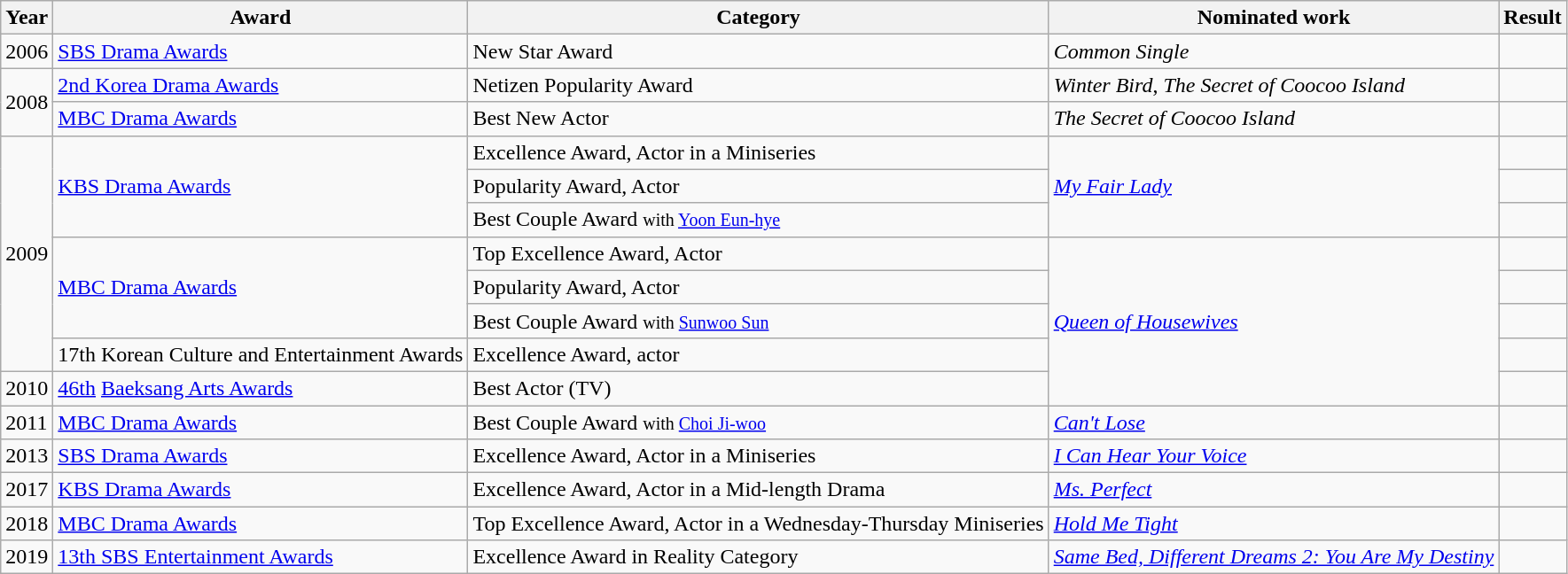<table class="wikitable">
<tr>
<th>Year</th>
<th>Award</th>
<th>Category</th>
<th>Nominated work</th>
<th>Result</th>
</tr>
<tr>
<td>2006</td>
<td><a href='#'>SBS Drama Awards</a></td>
<td>New Star Award</td>
<td><em>Common Single</em></td>
<td></td>
</tr>
<tr>
<td rowspan=2>2008</td>
<td><a href='#'>2nd Korea Drama Awards</a></td>
<td>Netizen Popularity Award</td>
<td><em>Winter Bird</em>, <em>The Secret of Coocoo Island</em></td>
<td></td>
</tr>
<tr>
<td><a href='#'>MBC Drama Awards</a></td>
<td>Best New Actor</td>
<td><em>The Secret of Coocoo Island</em></td>
<td></td>
</tr>
<tr>
<td rowspan=7>2009</td>
<td rowspan=3><a href='#'>KBS Drama Awards</a></td>
<td>Excellence Award, Actor in a Miniseries</td>
<td rowspan=3><em><a href='#'>My Fair Lady</a></em></td>
<td></td>
</tr>
<tr>
<td>Popularity Award, Actor</td>
<td></td>
</tr>
<tr>
<td>Best Couple Award <small>with <a href='#'>Yoon Eun-hye</a></small></td>
<td></td>
</tr>
<tr>
<td rowspan=3><a href='#'>MBC Drama Awards</a></td>
<td>Top Excellence Award, Actor</td>
<td rowspan=5><em><a href='#'>Queen of Housewives</a></em></td>
<td></td>
</tr>
<tr>
<td>Popularity Award, Actor</td>
<td></td>
</tr>
<tr>
<td>Best Couple Award <small>with <a href='#'>Sunwoo Sun</a></small></td>
<td></td>
</tr>
<tr>
<td>17th Korean Culture and Entertainment Awards</td>
<td>Excellence Award, actor</td>
<td></td>
</tr>
<tr>
<td>2010</td>
<td><a href='#'>46th</a> <a href='#'>Baeksang Arts Awards</a></td>
<td>Best Actor (TV)</td>
<td></td>
</tr>
<tr>
<td>2011</td>
<td><a href='#'>MBC Drama Awards</a></td>
<td>Best Couple Award <small>with <a href='#'>Choi Ji-woo</a></small></td>
<td><em><a href='#'>Can't Lose</a></em></td>
<td></td>
</tr>
<tr>
<td>2013</td>
<td><a href='#'>SBS Drama Awards</a></td>
<td>Excellence Award, Actor in a Miniseries</td>
<td><em><a href='#'>I Can Hear Your Voice</a></em></td>
<td></td>
</tr>
<tr>
<td>2017</td>
<td><a href='#'>KBS Drama Awards</a></td>
<td>Excellence Award, Actor in a Mid-length Drama</td>
<td><em><a href='#'>Ms. Perfect</a></em></td>
<td></td>
</tr>
<tr>
<td>2018</td>
<td><a href='#'>MBC Drama Awards</a></td>
<td>Top Excellence Award, Actor in a Wednesday-Thursday Miniseries</td>
<td><em><a href='#'>Hold Me Tight</a></em></td>
<td></td>
</tr>
<tr>
<td>2019</td>
<td><a href='#'>13th SBS Entertainment Awards</a></td>
<td>Excellence Award in Reality Category</td>
<td><em><a href='#'>Same Bed, Different Dreams 2: You Are My Destiny</a></em></td>
<td></td>
</tr>
</table>
